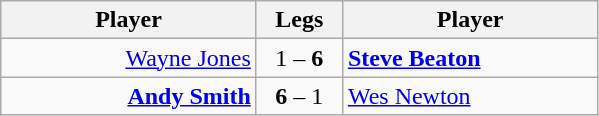<table class=wikitable style="text-align:center">
<tr>
<th width=163>Player</th>
<th width=50>Legs</th>
<th width=163>Player</th>
</tr>
<tr align=left>
<td align=right><a href='#'>Wayne Jones</a> </td>
<td align=center>1 – <strong>6</strong></td>
<td> <strong><a href='#'>Steve Beaton</a></strong></td>
</tr>
<tr align=left>
<td align=right><strong><a href='#'>Andy Smith</a></strong> </td>
<td align=center><strong>6</strong> – 1</td>
<td> <a href='#'>Wes Newton</a></td>
</tr>
</table>
